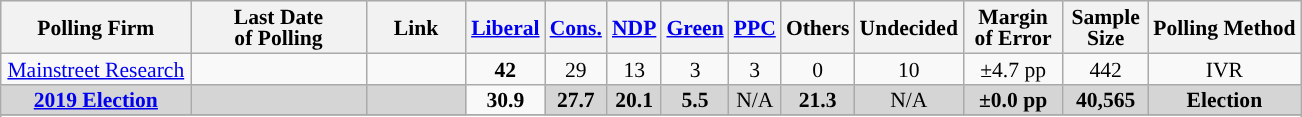<table class="wikitable sortable" style="text-align:center;font-size:90%;line-height:14px;">
<tr style="background:#e9e9e9;">
<th style="width:120px">Polling Firm</th>
<th style="width:110px">Last Date<br>of Polling</th>
<th style="width:60px" class="unsortable">Link</th>
<th style="background-color:"><a href='#'>Liberal</a></th>
<th style="background-color:"><a href='#'>Cons.</a></th>
<th style="background-color:"><a href='#'>NDP</a></th>
<th style="background-color:"><a href='#'>Green</a></th>
<th style="background-color:"><a href='#'><span>PPC</span></a></th>
<th style="background-color:">Others</th>
<th style="background-color:">Undecided</th>
<th style="width:60px;" class=unsortable>Margin<br>of Error</th>
<th style="width:50px;" class=unsortable>Sample<br>Size</th>
<th class=unsortable>Polling Method</th>
</tr>
<tr>
<td><a href='#'>Mainstreet Research</a></td>
<td></td>
<td></td>
<td><strong>42</strong></td>
<td>29</td>
<td>13</td>
<td>3</td>
<td>3</td>
<td>0</td>
<td>10</td>
<td>±4.7 pp</td>
<td>442</td>
<td>IVR</td>
</tr>
<tr>
<td style="background:#D5D5D5"><strong><a href='#'>2019 Election</a></strong></td>
<td style="background:#D5D5D5"><strong></strong></td>
<td style="background:#D5D5D5"></td>
<td><strong>30.9</strong></td>
<td style="background:#D5D5D5"><strong>27.7</strong></td>
<td style="background:#D5D5D5"><strong>20.1</strong></td>
<td style="background:#D5D5D5"><strong>5.5</strong></td>
<td style="background:#D5D5D5">N/A</td>
<td style="background:#D5D5D5"><strong>21.3</strong></td>
<td style="background:#D5D5D5">N/A</td>
<td style="background:#D5D5D5"><strong>±0.0 pp</strong></td>
<td style="background:#D5D5D5"><strong>40,565</strong></td>
<td style="background:#D5D5D5"><strong>Election</strong></td>
</tr>
<tr>
</tr>
<tr>
</tr>
</table>
